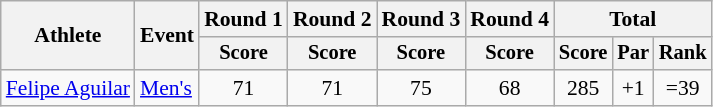<table class=wikitable style="font-size:90%;">
<tr>
<th rowspan=2>Athlete</th>
<th rowspan=2>Event</th>
<th>Round 1</th>
<th>Round 2</th>
<th>Round 3</th>
<th>Round 4</th>
<th colspan=3>Total</th>
</tr>
<tr style="font-size:95%">
<th>Score</th>
<th>Score</th>
<th>Score</th>
<th>Score</th>
<th>Score</th>
<th>Par</th>
<th>Rank</th>
</tr>
<tr align=center>
<td align=left><a href='#'>Felipe Aguilar</a></td>
<td align=left><a href='#'>Men's</a></td>
<td>71</td>
<td>71</td>
<td>75</td>
<td>68</td>
<td>285</td>
<td>+1</td>
<td>=39</td>
</tr>
</table>
